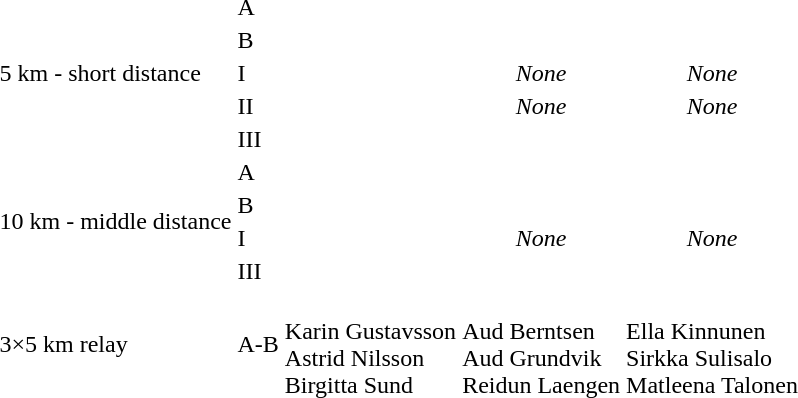<table>
<tr>
<td rowspan="5">5 km - short distance</td>
<td>A<br></td>
<td></td>
<td></td>
<td></td>
</tr>
<tr>
<td>B<br></td>
<td></td>
<td></td>
<td></td>
</tr>
<tr>
<td>I<br></td>
<td></td>
<td align="center"><em>None</em></td>
<td align="center"><em>None</em></td>
</tr>
<tr>
<td>II<br></td>
<td></td>
<td align="center"><em>None</em></td>
<td align="center"><em>None</em></td>
</tr>
<tr>
<td>III<br></td>
<td></td>
<td></td>
<td></td>
</tr>
<tr>
<td rowspan="4">10 km - middle distance</td>
<td>A<br></td>
<td></td>
<td></td>
<td></td>
</tr>
<tr>
<td>B<br></td>
<td></td>
<td></td>
<td></td>
</tr>
<tr>
<td>I<br></td>
<td></td>
<td align="center"><em>None</em></td>
<td align="center"><em>None</em></td>
</tr>
<tr>
<td>III<br></td>
<td></td>
<td></td>
<td></td>
</tr>
<tr>
<td>3×5 km relay</td>
<td>A-B<br></td>
<td valign=top> <br> Karin Gustavsson <br> Astrid Nilsson <br> Birgitta Sund</td>
<td valign=top> <br> Aud Berntsen <br> Aud Grundvik <br> Reidun Laengen</td>
<td valign=top> <br> Ella Kinnunen <br> Sirkka Sulisalo <br> Matleena Talonen</td>
</tr>
</table>
